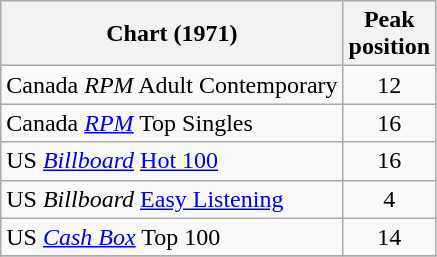<table class="wikitable sortable">
<tr>
<th>Chart (1971)</th>
<th>Peak<br>position</th>
</tr>
<tr>
<td>Canada <em>RPM</em> Adult Contemporary</td>
<td style="text-align:center;">12</td>
</tr>
<tr>
<td>Canada <em><a href='#'>RPM</a></em> Top Singles</td>
<td style="text-align:center;">16</td>
</tr>
<tr>
<td>US <em><a href='#'>Billboard</a></em> <a href='#'>Hot 100</a></td>
<td style="text-align:center;">16</td>
</tr>
<tr>
<td>US <em>Billboard</em> <a href='#'>Easy Listening</a></td>
<td style="text-align:center;">4</td>
</tr>
<tr>
<td>US <a href='#'><em>Cash Box</em></a> Top 100</td>
<td align="center">14</td>
</tr>
<tr>
</tr>
</table>
